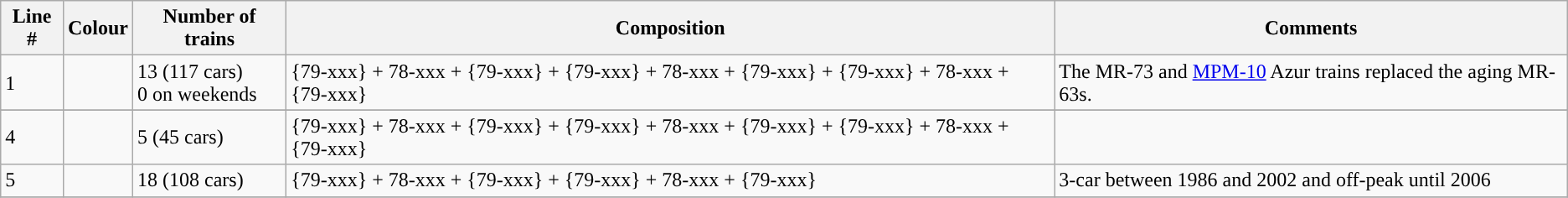<table class="wikitable">
<tr>
<th>Line #</th>
<th>Colour</th>
<th>Number of trains</th>
<th>Composition</th>
<th>Comments</th>
</tr>
<tr>
<td>1</td>
<td style="color: white; background-color: #"></td>
<td>13 (117 cars)<br>0 on weekends</td>
<td>{79-xxx} + 78-xxx + {79-xxx} + {79-xxx} + 78-xxx + {79-xxx} + {79-xxx} + 78-xxx + {79-xxx}</td>
<td>The MR-73 and <a href='#'>MPM-10</a> Azur trains replaced the aging MR-63s.</td>
</tr>
<tr>
</tr>
<tr>
<td>4</td>
<td style="background: #"></td>
<td>5 (45 cars)</td>
<td>{79-xxx} + 78-xxx + {79-xxx} + {79-xxx} + 78-xxx + {79-xxx} + {79-xxx} + 78-xxx + {79-xxx}</td>
<td></td>
</tr>
<tr>
<td>5</td>
<td style="background: #"></td>
<td>18 (108 cars)</td>
<td>{79-xxx} + 78-xxx + {79-xxx} + {79-xxx} + 78-xxx + {79-xxx}</td>
<td>3-car between 1986 and 2002 and off-peak until 2006</td>
</tr>
<tr>
</tr>
</table>
